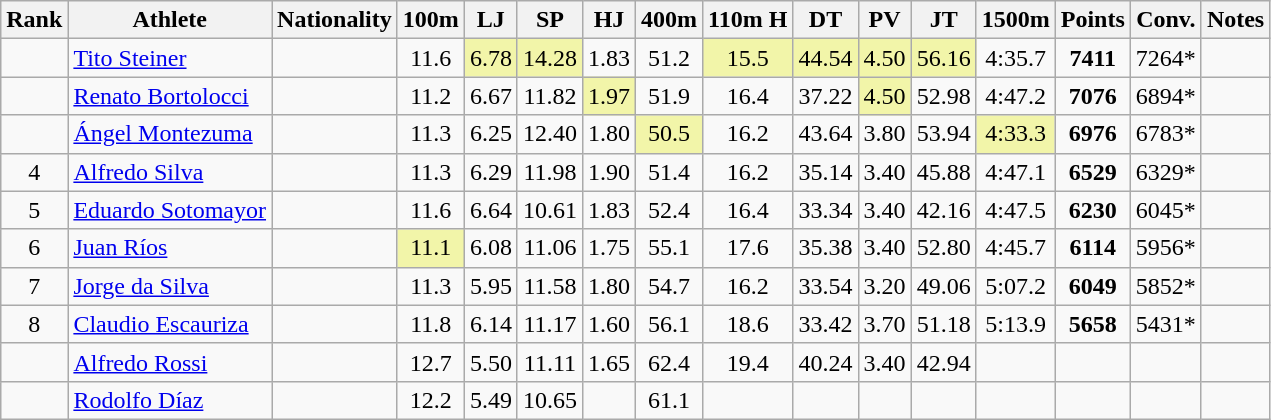<table class="wikitable sortable" style=" text-align:center;">
<tr>
<th>Rank</th>
<th>Athlete</th>
<th>Nationality</th>
<th>100m</th>
<th>LJ</th>
<th>SP</th>
<th>HJ</th>
<th>400m</th>
<th>110m H</th>
<th>DT</th>
<th>PV</th>
<th>JT</th>
<th>1500m</th>
<th>Points</th>
<th>Conv.</th>
<th>Notes</th>
</tr>
<tr>
<td></td>
<td align=left><a href='#'>Tito Steiner</a></td>
<td align=left></td>
<td>11.6</td>
<td bgcolor=#F2F5A9>6.78</td>
<td bgcolor=#F2F5A9>14.28</td>
<td>1.83</td>
<td>51.2</td>
<td bgcolor=#F2F5A9>15.5</td>
<td bgcolor=#F2F5A9>44.54</td>
<td bgcolor=#F2F5A9>4.50</td>
<td bgcolor=#F2F5A9>56.16</td>
<td>4:35.7</td>
<td><strong>7411</strong></td>
<td>7264*</td>
<td></td>
</tr>
<tr>
<td></td>
<td align=left><a href='#'>Renato Bortolocci</a></td>
<td align=left></td>
<td>11.2</td>
<td>6.67</td>
<td>11.82</td>
<td bgcolor=#F2F5A9>1.97</td>
<td>51.9</td>
<td>16.4</td>
<td>37.22</td>
<td bgcolor=#F2F5A9>4.50</td>
<td>52.98</td>
<td>4:47.2</td>
<td><strong>7076</strong></td>
<td>6894*</td>
<td></td>
</tr>
<tr>
<td></td>
<td align=left><a href='#'>Ángel Montezuma</a></td>
<td align=left></td>
<td>11.3</td>
<td>6.25</td>
<td>12.40</td>
<td>1.80</td>
<td bgcolor=#F2F5A9>50.5</td>
<td>16.2</td>
<td>43.64</td>
<td>3.80</td>
<td>53.94</td>
<td bgcolor=#F2F5A9>4:33.3</td>
<td><strong>6976</strong></td>
<td>6783*</td>
<td></td>
</tr>
<tr>
<td>4</td>
<td align=left><a href='#'>Alfredo Silva</a></td>
<td align=left></td>
<td>11.3</td>
<td>6.29</td>
<td>11.98</td>
<td>1.90</td>
<td>51.4</td>
<td>16.2</td>
<td>35.14</td>
<td>3.40</td>
<td>45.88</td>
<td>4:47.1</td>
<td><strong>6529</strong></td>
<td>6329*</td>
<td></td>
</tr>
<tr>
<td>5</td>
<td align=left><a href='#'>Eduardo Sotomayor</a></td>
<td align=left></td>
<td>11.6</td>
<td>6.64</td>
<td>10.61</td>
<td>1.83</td>
<td>52.4</td>
<td>16.4</td>
<td>33.34</td>
<td>3.40</td>
<td>42.16</td>
<td>4:47.5</td>
<td><strong>6230</strong></td>
<td>6045*</td>
<td></td>
</tr>
<tr>
<td>6</td>
<td align=left><a href='#'>Juan Ríos</a></td>
<td align=left></td>
<td bgcolor=#F2F5A9>11.1</td>
<td>6.08</td>
<td>11.06</td>
<td>1.75</td>
<td>55.1</td>
<td>17.6</td>
<td>35.38</td>
<td>3.40</td>
<td>52.80</td>
<td>4:45.7</td>
<td><strong>6114</strong></td>
<td>5956*</td>
<td></td>
</tr>
<tr>
<td>7</td>
<td align=left><a href='#'>Jorge da Silva</a></td>
<td align=left></td>
<td>11.3</td>
<td>5.95</td>
<td>11.58</td>
<td>1.80</td>
<td>54.7</td>
<td>16.2</td>
<td>33.54</td>
<td>3.20</td>
<td>49.06</td>
<td>5:07.2</td>
<td><strong>6049</strong></td>
<td>5852*</td>
<td></td>
</tr>
<tr>
<td>8</td>
<td align=left><a href='#'>Claudio Escauriza</a></td>
<td align=left></td>
<td>11.8</td>
<td>6.14</td>
<td>11.17</td>
<td>1.60</td>
<td>56.1</td>
<td>18.6</td>
<td>33.42</td>
<td>3.70</td>
<td>51.18</td>
<td>5:13.9</td>
<td><strong>5658</strong></td>
<td>5431*</td>
<td></td>
</tr>
<tr>
<td></td>
<td align=left><a href='#'>Alfredo Rossi</a></td>
<td align=left></td>
<td>12.7</td>
<td>5.50</td>
<td>11.11</td>
<td>1.65</td>
<td>62.4</td>
<td>19.4</td>
<td>40.24</td>
<td>3.40</td>
<td>42.94</td>
<td></td>
<td></td>
<td></td>
<td></td>
</tr>
<tr>
<td></td>
<td align=left><a href='#'>Rodolfo Díaz</a></td>
<td align=left></td>
<td>12.2</td>
<td>5.49</td>
<td>10.65</td>
<td></td>
<td>61.1</td>
<td></td>
<td></td>
<td></td>
<td></td>
<td></td>
<td></td>
<td></td>
<td></td>
</tr>
</table>
